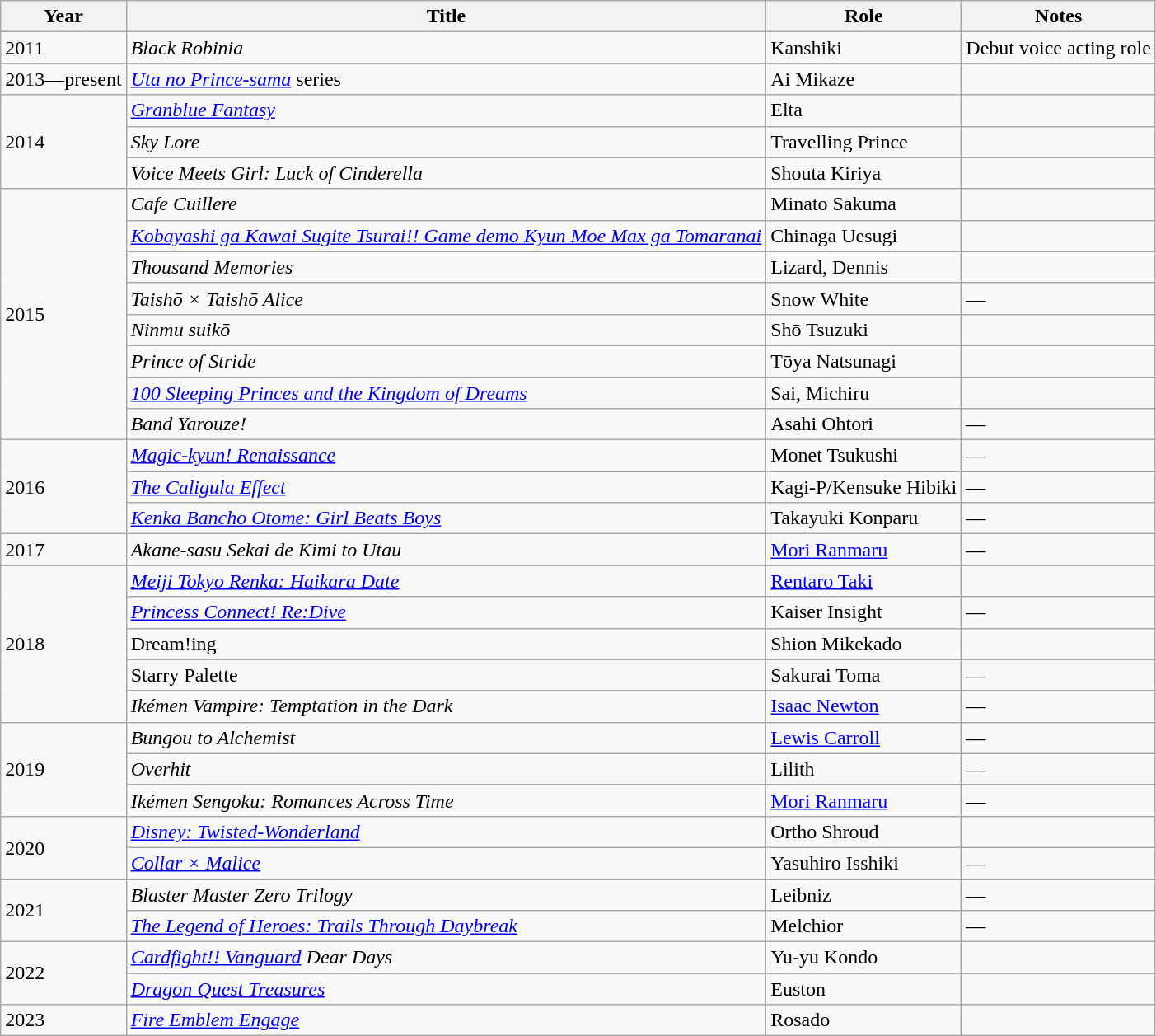<table class="wikitable sortable">
<tr>
<th>Year</th>
<th>Title</th>
<th>Role</th>
<th class="unsortable">Notes</th>
</tr>
<tr>
<td>2011</td>
<td><em>Black Robinia</em></td>
<td>Kanshiki</td>
<td>Debut voice acting role</td>
</tr>
<tr>
<td>2013—present</td>
<td><em><a href='#'>Uta no Prince-sama</a></em> series</td>
<td>Ai Mikaze</td>
<td></td>
</tr>
<tr>
<td rowspan="3">2014</td>
<td><em><a href='#'>Granblue Fantasy</a></em></td>
<td>Elta</td>
<td></td>
</tr>
<tr>
<td><em>Sky Lore</em></td>
<td>Travelling Prince</td>
<td></td>
</tr>
<tr>
<td><em>Voice Meets Girl: Luck of Cinderella</em></td>
<td>Shouta Kiriya</td>
<td></td>
</tr>
<tr>
<td rowspan="8">2015</td>
<td><em>Cafe Cuillere</em></td>
<td>Minato Sakuma</td>
<td></td>
</tr>
<tr>
<td><em><a href='#'>Kobayashi ga Kawai Sugite Tsurai!! Game demo Kyun Moe Max ga Tomaranai</a></em></td>
<td>Chinaga Uesugi</td>
<td></td>
</tr>
<tr>
<td><em>Thousand Memories</em></td>
<td>Lizard, Dennis</td>
<td></td>
</tr>
<tr>
<td><em>Taishō × Taishō Alice</em></td>
<td>Snow White</td>
<td>—</td>
</tr>
<tr>
<td><em>Ninmu suikō</em></td>
<td>Shō Tsuzuki</td>
<td></td>
</tr>
<tr>
<td><em>Prince of Stride</em></td>
<td>Tōya Natsunagi</td>
<td></td>
</tr>
<tr>
<td><em><a href='#'>100 Sleeping Princes and the Kingdom of Dreams</a></em></td>
<td>Sai, Michiru</td>
<td></td>
</tr>
<tr>
<td><em>Band Yarouze!</em></td>
<td>Asahi Ohtori</td>
<td>—</td>
</tr>
<tr>
<td rowspan="3">2016</td>
<td><em><a href='#'>Magic-kyun! Renaissance</a></em></td>
<td>Monet Tsukushi</td>
<td>—</td>
</tr>
<tr>
<td><em><a href='#'>The Caligula Effect</a></em></td>
<td>Kagi-P/Kensuke Hibiki</td>
<td>—</td>
</tr>
<tr>
<td><em><a href='#'>Kenka Bancho Otome: Girl Beats Boys</a></em></td>
<td>Takayuki Konparu</td>
<td>—</td>
</tr>
<tr>
<td>2017</td>
<td><em>Akane-sasu Sekai de Kimi to Utau</em></td>
<td><a href='#'>Mori Ranmaru</a></td>
<td>—</td>
</tr>
<tr>
<td rowspan="5">2018</td>
<td><em><a href='#'>Meiji Tokyo Renka: Haikara Date</a></em></td>
<td><a href='#'>Rentaro Taki</a></td>
<td></td>
</tr>
<tr>
<td><em><a href='#'>Princess Connect! Re:Dive</a></em></td>
<td>Kaiser Insight</td>
<td>—</td>
</tr>
<tr>
<td>Dream!ing</td>
<td>Shion Mikekado</td>
<td></td>
</tr>
<tr>
<td>Starry Palette</td>
<td>Sakurai Toma</td>
<td>—</td>
</tr>
<tr>
<td><em>Ikémen Vampire: Temptation in the Dark</em></td>
<td><a href='#'>Isaac Newton</a></td>
<td>—</td>
</tr>
<tr>
<td rowspan="3">2019</td>
<td><em>Bungou to Alchemist</em></td>
<td><a href='#'>Lewis Carroll</a></td>
<td>—</td>
</tr>
<tr>
<td><em>Overhit</em></td>
<td>Lilith</td>
<td>—</td>
</tr>
<tr>
<td><em>Ikémen Sengoku: Romances Across Time</em></td>
<td><a href='#'>Mori Ranmaru</a></td>
<td>—</td>
</tr>
<tr>
<td rowspan="2">2020</td>
<td><em><a href='#'>Disney: Twisted-Wonderland</a></em></td>
<td>Ortho Shroud</td>
<td></td>
</tr>
<tr>
<td><em><a href='#'>Collar × Malice</a></em></td>
<td>Yasuhiro Isshiki</td>
<td>—</td>
</tr>
<tr>
<td rowspan="2">2021</td>
<td><em>Blaster Master Zero Trilogy</em></td>
<td>Leibniz</td>
<td>—</td>
</tr>
<tr>
<td><em><a href='#'>The Legend of Heroes: Trails Through Daybreak</a></em></td>
<td>Melchior</td>
<td>—</td>
</tr>
<tr>
<td rowspan="2">2022</td>
<td><em><a href='#'>Cardfight!! Vanguard</a> Dear Days</em></td>
<td>Yu-yu Kondo</td>
<td></td>
</tr>
<tr>
<td><em><a href='#'>Dragon Quest Treasures</a></em></td>
<td>Euston</td>
<td></td>
</tr>
<tr>
<td>2023</td>
<td><em><a href='#'>Fire Emblem Engage</a></em></td>
<td>Rosado</td>
</tr>
</table>
